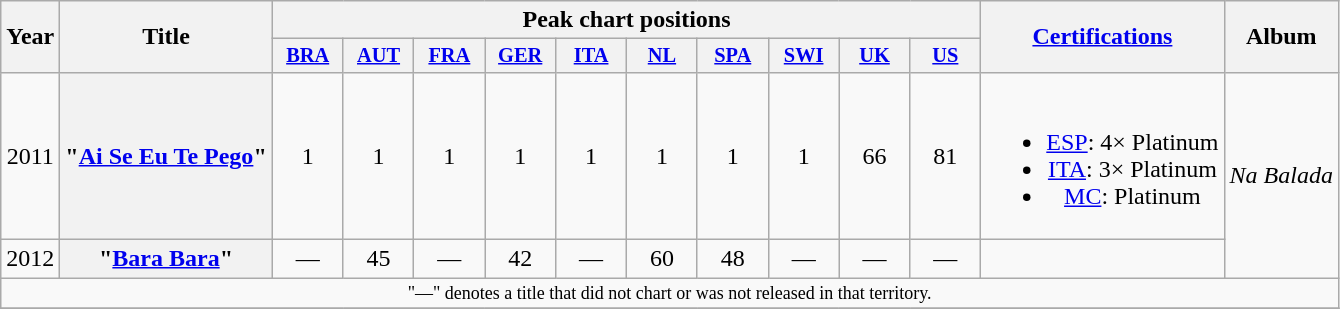<table class="wikitable plainrowheaders" style="text-align:center;">
<tr>
<th scope="col" rowspan="2">Year</th>
<th scope="col" rowspan="2">Title</th>
<th scope="col" colspan="10">Peak chart positions</th>
<th scope="col" rowspan="2"><a href='#'>Certifications</a></th>
<th scope="col" rowspan="2">Album</th>
</tr>
<tr>
<th scope="col" style="width:3em;font-size:85%;"><a href='#'>BRA</a><br></th>
<th scope="col" style="width:3em;font-size:85%;"><a href='#'>AUT</a><br></th>
<th scope="col" style="width:3em;font-size:85%;"><a href='#'>FRA</a><br></th>
<th scope="col" style="width:3em;font-size:85%;"><a href='#'>GER</a><br></th>
<th scope="col" style="width:3em;font-size:85%;"><a href='#'>ITA</a><br></th>
<th scope="col" style="width:3em;font-size:85%;"><a href='#'>NL</a><br></th>
<th scope="col" style="width:3em;font-size:85%;"><a href='#'>SPA</a><br></th>
<th scope="col" style="width:3em;font-size:85%;"><a href='#'>SWI</a><br></th>
<th scope="col" style="width:3em;font-size:85%;"><a href='#'>UK</a><br></th>
<th scope="col" style="width:3em;font-size:85%;"><a href='#'>US</a><br></th>
</tr>
<tr>
<td>2011</td>
<th scope="row">"<a href='#'>Ai Se Eu Te Pego</a>"</th>
<td>1</td>
<td>1</td>
<td>1</td>
<td>1</td>
<td>1</td>
<td>1</td>
<td>1</td>
<td>1</td>
<td>66</td>
<td>81</td>
<td><br><ul><li><a href='#'>ESP</a>: 4× Platinum</li><li><a href='#'>ITA</a>: 3× Platinum</li><li><a href='#'>MC</a>: Platinum</li></ul></td>
<td rowspan="2"><em>Na Balada</em></td>
</tr>
<tr>
<td>2012</td>
<th scope="row">"<a href='#'>Bara Bara</a>"</th>
<td>—</td>
<td>45</td>
<td>—</td>
<td>42</td>
<td>—</td>
<td>60</td>
<td>48</td>
<td>—</td>
<td>—</td>
<td>—</td>
<td></td>
</tr>
<tr>
<td colspan="20" style="font-size:9pt">"—" denotes a title that did not chart or was not released in that territory.</td>
</tr>
<tr>
</tr>
</table>
